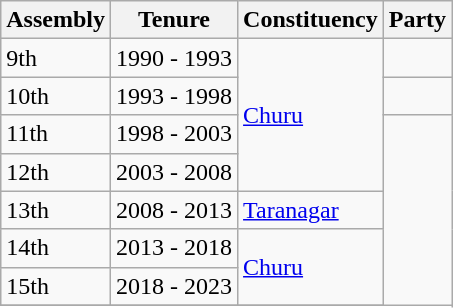<table class = "wikitable sortable">
<tr>
<th>Assembly</th>
<th>Tenure</th>
<th>Constituency</th>
<th colspan=2>Party</th>
</tr>
<tr>
<td>9th</td>
<td>1990 - 1993</td>
<td rowspan=4><a href='#'>Churu</a></td>
<td></td>
</tr>
<tr>
<td>10th</td>
<td>1993 - 1998</td>
<td></td>
</tr>
<tr>
<td>11th</td>
<td>1998 - 2003</td>
</tr>
<tr>
<td>12th</td>
<td>2003 - 2008</td>
</tr>
<tr>
<td>13th</td>
<td>2008 - 2013</td>
<td><a href='#'>Taranagar</a></td>
</tr>
<tr>
<td>14th</td>
<td>2013 - 2018</td>
<td rowspan=2><a href='#'>Churu</a></td>
</tr>
<tr>
<td>15th</td>
<td>2018 - 2023</td>
</tr>
<tr>
</tr>
</table>
